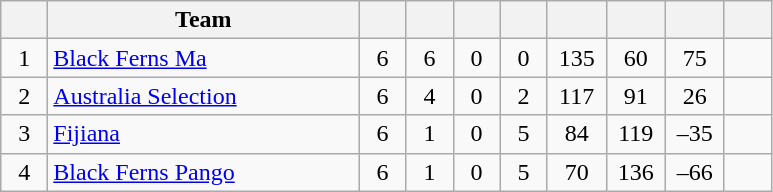<table class="wikitable" style="text-align:center;">
<tr>
<th style="width:1.5em;"></th>
<th style="width:12.5em">Team</th>
<th style="width:1.5em;"></th>
<th style="width:1.5em;"></th>
<th style="width:1.5em;"></th>
<th style="width:1.5em;"></th>
<th style="width:2.0em;"></th>
<th style="width:2.0em;"></th>
<th style="width:2.0em;"></th>
<th style="width:1.5em;"></th>
</tr>
<tr>
<td>1</td>
<td align="left"><a href='#'>Black Ferns Ma</a></td>
<td>6</td>
<td>6</td>
<td>0</td>
<td>0</td>
<td>135</td>
<td>60</td>
<td>75</td>
<td></td>
</tr>
<tr>
<td>2</td>
<td align="left"><a href='#'>Australia Selection</a></td>
<td>6</td>
<td>4</td>
<td>0</td>
<td>2</td>
<td>117</td>
<td>91</td>
<td>26</td>
<td></td>
</tr>
<tr>
<td>3</td>
<td align="left"><a href='#'>Fijiana</a></td>
<td>6</td>
<td>1</td>
<td>0</td>
<td>5</td>
<td>84</td>
<td>119</td>
<td>–35</td>
<td></td>
</tr>
<tr>
<td>4</td>
<td align="left"><a href='#'>Black Ferns Pango</a></td>
<td>6</td>
<td>1</td>
<td>0</td>
<td>5</td>
<td>70</td>
<td>136</td>
<td>–66</td>
<td></td>
</tr>
</table>
